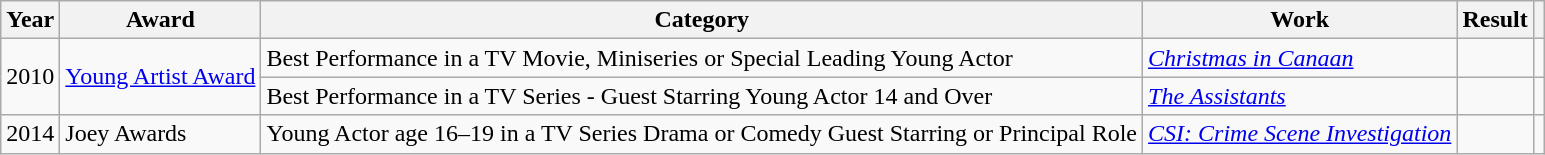<table class="wikitable sortable">
<tr>
<th>Year</th>
<th>Award</th>
<th>Category</th>
<th>Work</th>
<th>Result</th>
<th class="unsortable"></th>
</tr>
<tr>
<td rowspan="2">2010</td>
<td rowspan="2"><a href='#'>Young Artist Award</a></td>
<td>Best Performance in a TV Movie, Miniseries or Special Leading Young Actor</td>
<td><em><a href='#'>Christmas in Canaan</a></em></td>
<td></td>
<td style="text-align:center;"></td>
</tr>
<tr>
<td>Best Performance in a TV Series - Guest Starring Young Actor 14 and Over</td>
<td><em><a href='#'>The Assistants</a></em></td>
<td></td>
<td style="text-align:center;"></td>
</tr>
<tr>
<td>2014</td>
<td>Joey Awards</td>
<td>Young Actor age 16–19 in a TV Series Drama or Comedy Guest Starring or Principal Role</td>
<td><em><a href='#'>CSI: Crime Scene Investigation</a></em></td>
<td></td>
<td style="text-align:center;"></td>
</tr>
</table>
